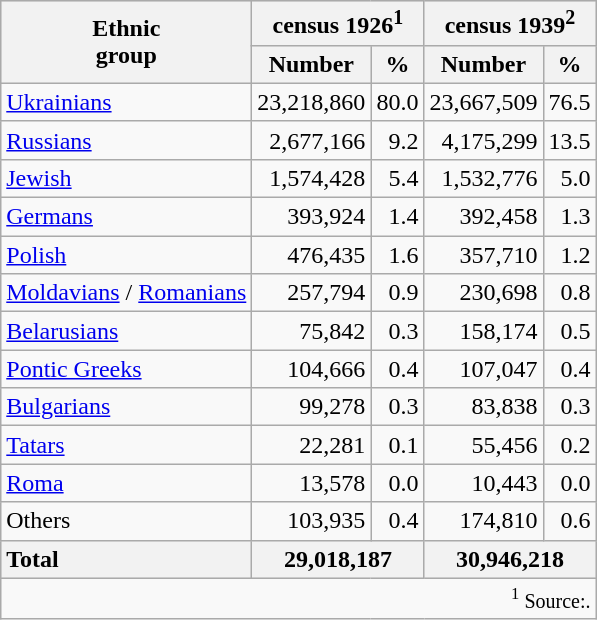<table class="wikitable" style="text-align:right;">
<tr style="background:#e0e0e0;">
<th rowspan="2">Ethnic<br>group</th>
<th colspan="2">census 1926<sup>1</sup></th>
<th colspan="2">census 1939<sup>2</sup></th>
</tr>
<tr style="background:#e0e0e0;">
<th>Number</th>
<th>%</th>
<th>Number</th>
<th>%</th>
</tr>
<tr>
<td style="text-align:left;"><a href='#'>Ukrainians</a></td>
<td>23,218,860</td>
<td>80.0</td>
<td>23,667,509</td>
<td>76.5</td>
</tr>
<tr>
<td style="text-align:left;"><a href='#'>Russians</a></td>
<td>2,677,166</td>
<td>9.2</td>
<td>4,175,299</td>
<td>13.5</td>
</tr>
<tr>
<td style="text-align:left;"><a href='#'>Jewish</a></td>
<td>1,574,428</td>
<td>5.4</td>
<td>1,532,776</td>
<td>5.0</td>
</tr>
<tr>
<td style="text-align:left;"><a href='#'>Germans</a></td>
<td>393,924</td>
<td>1.4</td>
<td>392,458</td>
<td>1.3</td>
</tr>
<tr>
<td style="text-align:left;"><a href='#'>Polish</a></td>
<td>476,435</td>
<td>1.6</td>
<td>357,710</td>
<td>1.2</td>
</tr>
<tr>
<td style="text-align:left;"><a href='#'>Moldavians</a> / <a href='#'>Romanians</a></td>
<td>257,794</td>
<td>0.9</td>
<td>230,698</td>
<td>0.8</td>
</tr>
<tr>
<td style="text-align:left;"><a href='#'>Belarusians</a></td>
<td>75,842</td>
<td>0.3</td>
<td>158,174</td>
<td>0.5</td>
</tr>
<tr>
<td style="text-align:left;"><a href='#'>Pontic Greeks</a></td>
<td>104,666</td>
<td>0.4</td>
<td>107,047</td>
<td>0.4</td>
</tr>
<tr>
<td style="text-align:left;"><a href='#'>Bulgarians</a></td>
<td>99,278</td>
<td>0.3</td>
<td>83,838</td>
<td>0.3</td>
</tr>
<tr>
<td style="text-align:left;"><a href='#'>Tatars</a></td>
<td>22,281</td>
<td>0.1</td>
<td>55,456</td>
<td>0.2</td>
</tr>
<tr>
<td style="text-align:left;"><a href='#'>Roma</a></td>
<td>13,578</td>
<td>0.0</td>
<td>10,443</td>
<td>0.0</td>
</tr>
<tr>
<td style="text-align:left;">Others</td>
<td>103,935</td>
<td>0.4</td>
<td>174,810</td>
<td>0.6</td>
</tr>
<tr style="background:#e0e0e0;">
<th style="text-align:left;">Total</th>
<th colspan="2">29,018,187</th>
<th colspan="2">30,946,218</th>
</tr>
<tr>
<td colspan="5"><small><sup>1</sup> Source:.</small></td>
</tr>
</table>
